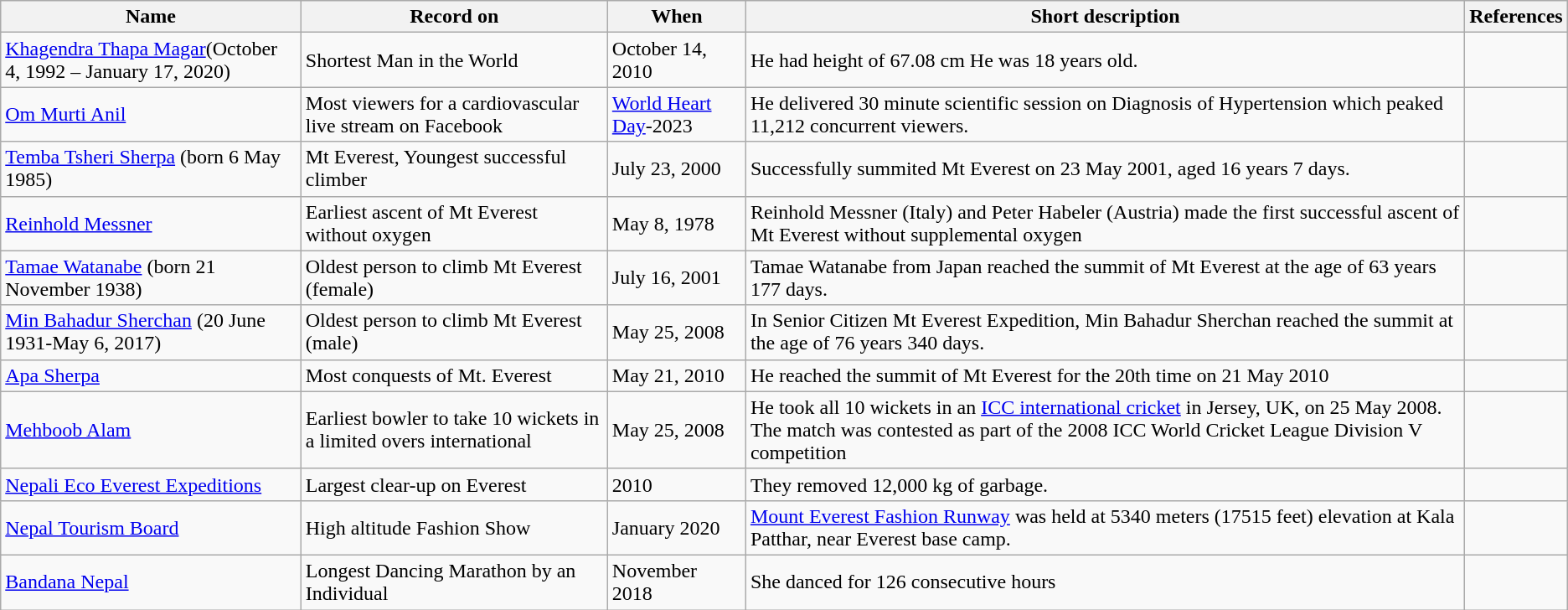<table class="wikitable sortable">
<tr>
<th>Name</th>
<th>Record on</th>
<th>When</th>
<th>Short description</th>
<th>References</th>
</tr>
<tr>
<td><a href='#'>Khagendra Thapa Magar</a>(October 4, 1992 – January 17, 2020)</td>
<td>Shortest Man in the World</td>
<td>October 14, 2010</td>
<td>He had height of 67.08 cm He was 18 years old.</td>
<td></td>
</tr>
<tr>
<td><a href='#'>Om Murti Anil</a></td>
<td>Most viewers for a cardiovascular live stream on Facebook</td>
<td><a href='#'>World Heart Day</a>-2023</td>
<td>He delivered 30 minute scientific session on Diagnosis of Hypertension which peaked 11,212 concurrent viewers.</td>
<td></td>
</tr>
<tr>
<td><a href='#'>Temba Tsheri Sherpa</a> (born 6 May 1985)</td>
<td>Mt Everest, Youngest successful climber</td>
<td>July 23, 2000</td>
<td>Successfully summited Mt Everest on 23 May 2001, aged 16 years 7 days.</td>
<td></td>
</tr>
<tr>
<td><a href='#'>Reinhold Messner</a></td>
<td>Earliest ascent of Mt Everest without oxygen</td>
<td>May 8, 1978</td>
<td>Reinhold Messner (Italy) and Peter Habeler (Austria) made the first successful ascent of Mt Everest without supplemental oxygen</td>
<td></td>
</tr>
<tr>
<td><a href='#'>Tamae Watanabe</a> (born 21 November 1938)</td>
<td>Oldest person to climb Mt Everest (female)</td>
<td>July 16, 2001</td>
<td>Tamae Watanabe from Japan reached the summit of Mt Everest at the age of 63 years 177 days.</td>
<td></td>
</tr>
<tr>
<td><a href='#'>Min Bahadur Sherchan</a> (20 June 1931-May 6, 2017)</td>
<td>Oldest person to climb Mt Everest (male)</td>
<td>May 25, 2008</td>
<td>In Senior Citizen Mt Everest Expedition, Min Bahadur Sherchan reached the summit at the age of 76 years 340 days.</td>
<td></td>
</tr>
<tr>
<td><a href='#'>Apa Sherpa</a></td>
<td>Most conquests of Mt. Everest</td>
<td>May 21, 2010</td>
<td>He reached the summit of Mt Everest for the 20th time on 21 May 2010</td>
<td></td>
</tr>
<tr>
<td><a href='#'>Mehboob Alam</a></td>
<td>Earliest bowler to take 10 wickets in a limited overs international</td>
<td>May 25, 2008</td>
<td>He took all 10 wickets in an <a href='#'>ICC international cricket</a> in Jersey, UK, on 25 May 2008. The match was contested as part of the 2008 ICC World Cricket League Division V competition</td>
<td></td>
</tr>
<tr>
<td><a href='#'>Nepali Eco Everest Expeditions</a></td>
<td>Largest clear-up on Everest</td>
<td>2010</td>
<td>They removed 12,000 kg of garbage.</td>
<td></td>
</tr>
<tr>
<td><a href='#'>Nepal Tourism Board</a></td>
<td>High altitude Fashion Show</td>
<td>January 2020</td>
<td><a href='#'>Mount Everest Fashion Runway</a> was held at 5340 meters (17515 feet) elevation at Kala Patthar, near Everest base camp.</td>
<td></td>
</tr>
<tr>
<td><a href='#'>Bandana Nepal</a></td>
<td>Longest Dancing Marathon by an Individual</td>
<td>November 2018</td>
<td>She danced for 126 consecutive hours</td>
<td></td>
</tr>
</table>
